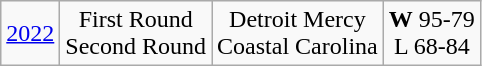<table class="wikitable">
<tr align="center">
<td><a href='#'>2022</a></td>
<td>First Round<br>Second Round</td>
<td>Detroit Mercy<br>Coastal Carolina</td>
<td><strong>W</strong> 95-79<br>L 68-84</td>
</tr>
</table>
